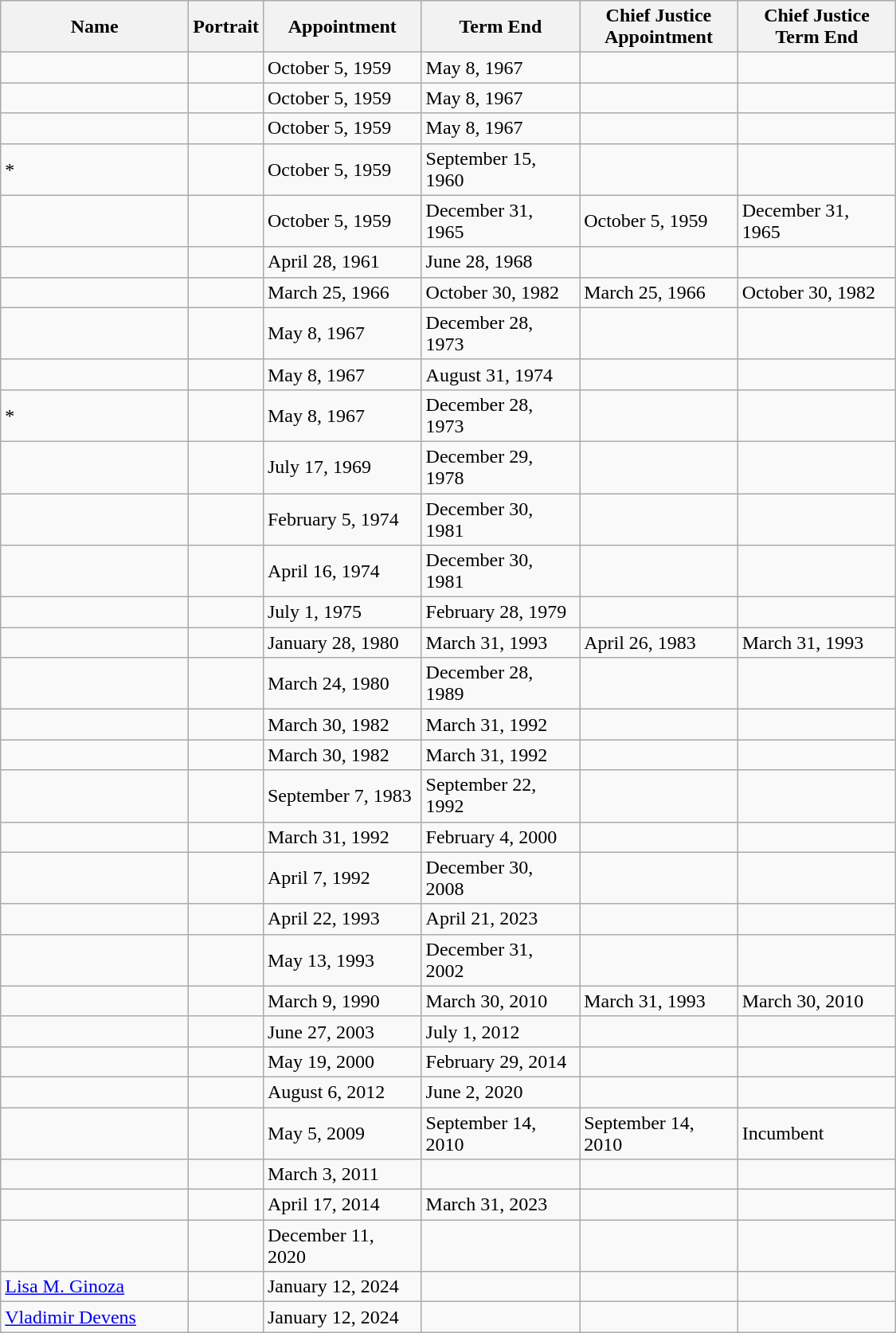<table class="sortable wikitable">
<tr>
<th style="width:150px">Name</th>
<th style="width:50px" class="unsortable">Portrait</th>
<th style="width:125px">Appointment</th>
<th style="width:125px">Term End</th>
<th style="width:125px">Chief Justice Appointment</th>
<th style="width:125px">Chief Justice Term End</th>
</tr>
<tr>
<td></td>
<td></td>
<td>October 5, 1959</td>
<td>May 8, 1967</td>
<td></td>
<td></td>
</tr>
<tr>
<td></td>
<td></td>
<td>October 5, 1959</td>
<td>May 8, 1967</td>
<td></td>
<td></td>
</tr>
<tr>
<td></td>
<td></td>
<td>October 5, 1959</td>
<td>May 8, 1967</td>
<td></td>
<td></td>
</tr>
<tr>
<td>*</td>
<td></td>
<td>October 5, 1959</td>
<td>September 15, 1960</td>
<td></td>
<td></td>
</tr>
<tr>
<td></td>
<td></td>
<td>October 5, 1959</td>
<td>December 31, 1965</td>
<td>October 5, 1959</td>
<td>December 31, 1965</td>
</tr>
<tr>
<td></td>
<td></td>
<td>April 28, 1961</td>
<td>June 28, 1968</td>
<td></td>
<td></td>
</tr>
<tr>
<td></td>
<td></td>
<td>March 25, 1966</td>
<td>October 30, 1982</td>
<td>March 25, 1966</td>
<td>October 30, 1982</td>
</tr>
<tr>
<td></td>
<td></td>
<td>May 8, 1967</td>
<td>December 28, 1973</td>
<td></td>
<td></td>
</tr>
<tr>
<td></td>
<td></td>
<td>May 8, 1967</td>
<td>August 31, 1974</td>
<td></td>
<td></td>
</tr>
<tr>
<td>*</td>
<td></td>
<td>May 8, 1967</td>
<td>December 28, 1973</td>
<td></td>
<td></td>
</tr>
<tr>
<td></td>
<td></td>
<td>July 17, 1969</td>
<td>December 29, 1978</td>
<td></td>
<td></td>
</tr>
<tr>
<td></td>
<td></td>
<td>February 5, 1974</td>
<td>December 30, 1981</td>
<td></td>
<td></td>
</tr>
<tr>
<td></td>
<td></td>
<td>April 16, 1974</td>
<td>December 30, 1981</td>
<td></td>
<td></td>
</tr>
<tr>
<td></td>
<td></td>
<td>July 1, 1975</td>
<td>February 28, 1979</td>
<td></td>
<td></td>
</tr>
<tr>
<td></td>
<td></td>
<td>January 28, 1980</td>
<td>March 31, 1993</td>
<td>April 26, 1983</td>
<td>March 31, 1993</td>
</tr>
<tr>
<td></td>
<td></td>
<td>March 24, 1980</td>
<td>December 28, 1989</td>
<td></td>
<td></td>
</tr>
<tr>
<td></td>
<td></td>
<td>March 30, 1982</td>
<td>March 31, 1992</td>
<td></td>
<td></td>
</tr>
<tr>
<td></td>
<td></td>
<td>March 30, 1982</td>
<td>March 31, 1992</td>
<td></td>
<td></td>
</tr>
<tr>
<td></td>
<td></td>
<td>September 7, 1983</td>
<td>September 22, 1992</td>
<td></td>
<td></td>
</tr>
<tr>
<td></td>
<td></td>
<td>March 31, 1992</td>
<td>February 4, 2000</td>
<td></td>
<td></td>
</tr>
<tr>
<td></td>
<td></td>
<td>April 7, 1992</td>
<td>December 30, 2008</td>
<td></td>
<td></td>
</tr>
<tr>
<td></td>
<td></td>
<td>April 22, 1993</td>
<td>April 21, 2023</td>
<td></td>
<td></td>
</tr>
<tr>
<td></td>
<td></td>
<td>May 13, 1993</td>
<td>December 31, 2002</td>
<td></td>
<td></td>
</tr>
<tr>
<td></td>
<td></td>
<td>March 9, 1990</td>
<td>March 30, 2010</td>
<td>March 31, 1993</td>
<td>March 30, 2010</td>
</tr>
<tr>
<td></td>
<td></td>
<td>June 27, 2003</td>
<td>July 1, 2012</td>
<td></td>
<td></td>
</tr>
<tr>
<td></td>
<td></td>
<td>May 19, 2000</td>
<td>February 29, 2014</td>
<td></td>
<td></td>
</tr>
<tr>
<td></td>
<td></td>
<td>August 6, 2012</td>
<td>June 2, 2020</td>
<td></td>
<td></td>
</tr>
<tr>
<td></td>
<td></td>
<td>May 5, 2009</td>
<td>September 14, 2010</td>
<td>September 14, 2010</td>
<td>Incumbent</td>
</tr>
<tr>
<td></td>
<td></td>
<td>March 3, 2011</td>
<td></td>
<td></td>
<td></td>
</tr>
<tr>
<td></td>
<td></td>
<td>April 17, 2014</td>
<td>March 31, 2023</td>
<td></td>
<td></td>
</tr>
<tr>
<td></td>
<td></td>
<td>December 11, 2020</td>
<td></td>
<td></td>
<td></td>
</tr>
<tr>
<td><a href='#'>Lisa M. Ginoza</a></td>
<td></td>
<td>January 12, 2024</td>
<td></td>
<td></td>
<td></td>
</tr>
<tr>
<td><a href='#'>Vladimir Devens</a></td>
<td></td>
<td>January 12, 2024</td>
<td></td>
<td></td>
<td></td>
</tr>
</table>
